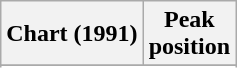<table class="wikitable sortable">
<tr>
<th align="left">Chart (1991)</th>
<th align="center">Peak<br>position</th>
</tr>
<tr>
</tr>
<tr>
</tr>
</table>
